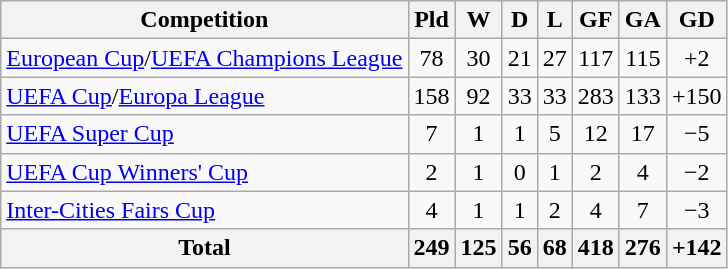<table class="wikitable sortable" style="text-align: center;">
<tr>
<th>Competition</th>
<th>Pld</th>
<th>W</th>
<th>D</th>
<th>L</th>
<th>GF</th>
<th>GA</th>
<th>GD</th>
</tr>
<tr>
<td align=left><a href='#'>European Cup</a>/<a href='#'>UEFA Champions League</a></td>
<td>78</td>
<td>30</td>
<td>21</td>
<td>27</td>
<td>117</td>
<td>115</td>
<td>+2</td>
</tr>
<tr>
<td align=left><a href='#'>UEFA Cup</a>/<a href='#'>Europa League</a></td>
<td>158</td>
<td>92</td>
<td>33</td>
<td>33</td>
<td>283</td>
<td>133</td>
<td>+150</td>
</tr>
<tr>
<td align=left><a href='#'>UEFA Super Cup</a></td>
<td>7</td>
<td>1</td>
<td>1</td>
<td>5</td>
<td>12</td>
<td>17</td>
<td>−5</td>
</tr>
<tr>
<td align=left><a href='#'>UEFA Cup Winners' Cup</a></td>
<td>2</td>
<td>1</td>
<td>0</td>
<td>1</td>
<td>2</td>
<td>4</td>
<td>−2</td>
</tr>
<tr>
<td align=left><a href='#'>Inter-Cities Fairs Cup</a></td>
<td>4</td>
<td>1</td>
<td>1</td>
<td>2</td>
<td>4</td>
<td>7</td>
<td>−3</td>
</tr>
<tr>
<th>Total</th>
<th>249</th>
<th>125</th>
<th>56</th>
<th>68</th>
<th>418</th>
<th>276</th>
<th>+142</th>
</tr>
</table>
